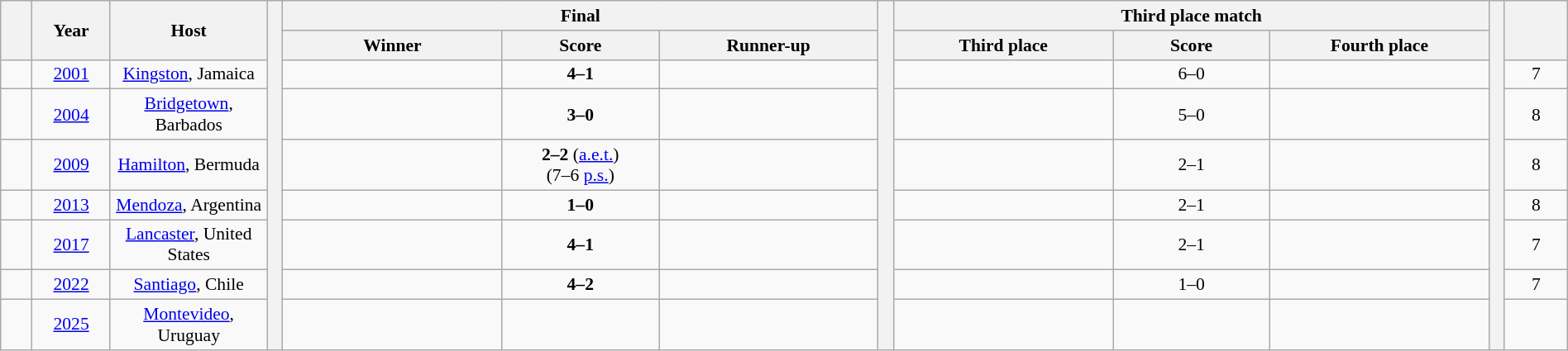<table class="wikitable" style="text-align:center;width:100%; font-size:90%;">
<tr>
<th rowspan=2 width=%></th>
<th rowspan=2 width=5%>Year</th>
<th rowspan=2 width=10%>Host</th>
<th width=1% rowspan=9></th>
<th colspan=3>Final</th>
<th width=1% rowspan=9></th>
<th colspan=3>Third place match</th>
<th width=1% rowspan=9></th>
<th width=4% rowspan=2></th>
</tr>
<tr>
<th width=14%>Winner</th>
<th width=10%>Score</th>
<th width=14%>Runner-up</th>
<th width=14%>Third place</th>
<th width=10%>Score</th>
<th width=14%>Fourth place</th>
</tr>
<tr>
<td></td>
<td><a href='#'>2001</a></td>
<td><a href='#'>Kingston</a>, Jamaica</td>
<td><strong></strong></td>
<td><strong>4–1</strong></td>
<td></td>
<td></td>
<td>6–0</td>
<td></td>
<td>7</td>
</tr>
<tr>
<td></td>
<td><a href='#'>2004</a></td>
<td><a href='#'>Bridgetown</a>, Barbados</td>
<td><strong></strong></td>
<td><strong>3–0</strong></td>
<td></td>
<td></td>
<td>5–0</td>
<td></td>
<td>8</td>
</tr>
<tr>
<td></td>
<td><a href='#'>2009</a></td>
<td><a href='#'>Hamilton</a>, Bermuda</td>
<td><strong></strong></td>
<td><strong>2–2</strong> (<a href='#'>a.e.t.</a>)<br>(7–6 <a href='#'>p.s.</a>)</td>
<td></td>
<td></td>
<td>2–1</td>
<td></td>
<td>8</td>
</tr>
<tr>
<td></td>
<td><a href='#'>2013</a></td>
<td><a href='#'>Mendoza</a>, Argentina</td>
<td><strong></strong></td>
<td><strong>1–0</strong></td>
<td></td>
<td></td>
<td>2–1</td>
<td></td>
<td>8</td>
</tr>
<tr>
<td></td>
<td><a href='#'>2017</a></td>
<td><a href='#'>Lancaster</a>, United States</td>
<td><strong></strong></td>
<td><strong>4–1</strong></td>
<td></td>
<td></td>
<td>2–1</td>
<td></td>
<td>7</td>
</tr>
<tr>
<td></td>
<td><a href='#'>2022</a></td>
<td><a href='#'>Santiago</a>, Chile</td>
<td><strong></strong></td>
<td><strong>4–2</strong></td>
<td></td>
<td></td>
<td>1–0</td>
<td></td>
<td>7</td>
</tr>
<tr>
<td></td>
<td><a href='#'>2025</a></td>
<td><a href='#'>Montevideo</a>, Uruguay</td>
<td></td>
<td></td>
<td></td>
<td></td>
<td></td>
<td></td>
<td></td>
</tr>
</table>
